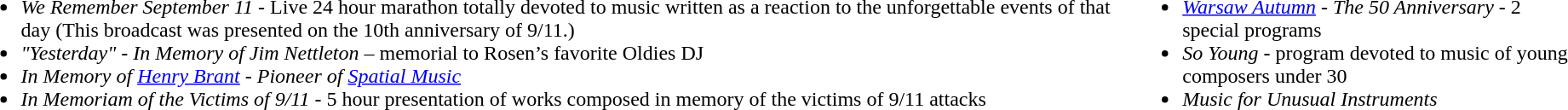<table>
<tr>
<td><br><ul><li><em>We Remember September 11</em> - Live 24 hour marathon totally devoted to music written as a reaction to the unforgettable events of that day (This broadcast was presented on the 10th anniversary of 9/11.)</li><li><em>"Yesterday" - In Memory of Jim Nettleton</em>  – memorial to Rosen’s favorite Oldies DJ</li><li><em>In Memory of <a href='#'>Henry Brant</a> - Pioneer of <a href='#'>Spatial Music</a></em></li><li><em>In Memoriam of the Victims of 9/11</em> - 5 hour presentation of works composed in memory of the victims of 9/11 attacks</li></ul></td>
<td><br><ul><li><em><a href='#'>Warsaw Autumn</a> - The 50 Anniversary</em> - 2 special programs</li><li><em>So Young</em> - program devoted to music of young composers under 30</li><li><em>Music for Unusual Instruments</em></li></ul></td>
</tr>
</table>
